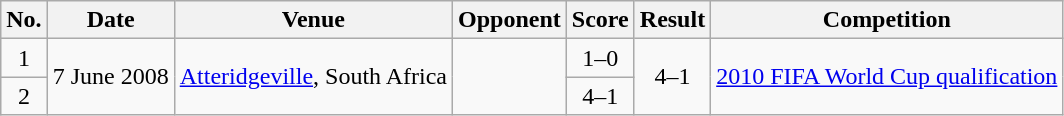<table class="wikitable sortable">
<tr>
<th scope="col">No.</th>
<th scope="col">Date</th>
<th scope="col">Venue</th>
<th scope="col">Opponent</th>
<th scope="col">Score</th>
<th scope="col">Result</th>
<th scope="col">Competition</th>
</tr>
<tr>
<td align="center">1</td>
<td rowspan="2">7 June 2008</td>
<td rowspan="2"><a href='#'>Atteridgeville</a>, South Africa</td>
<td rowspan="2"></td>
<td align="center">1–0</td>
<td rowspan="2" align="center">4–1</td>
<td rowspan="2"><a href='#'>2010 FIFA World Cup qualification</a></td>
</tr>
<tr>
<td align="center">2</td>
<td align="center">4–1</td>
</tr>
</table>
